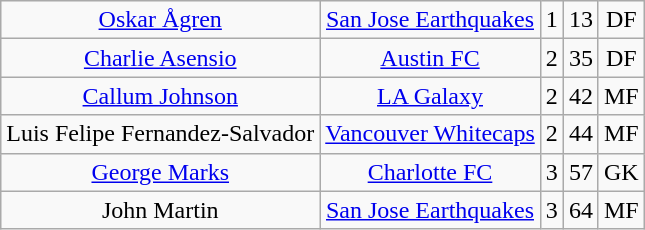<table class="wikitable" style="text-align: center;">
<tr>
<td><a href='#'>Oskar Ågren</a></td>
<td><a href='#'>San Jose Earthquakes</a></td>
<td>1</td>
<td>13</td>
<td>DF</td>
</tr>
<tr>
<td><a href='#'>Charlie Asensio</a></td>
<td><a href='#'>Austin FC</a></td>
<td>2</td>
<td>35</td>
<td>DF</td>
</tr>
<tr>
<td><a href='#'>Callum Johnson</a></td>
<td><a href='#'>LA Galaxy</a></td>
<td>2</td>
<td>42</td>
<td>MF</td>
</tr>
<tr>
<td>Luis Felipe Fernandez-Salvador</td>
<td><a href='#'>Vancouver Whitecaps</a></td>
<td>2</td>
<td>44</td>
<td>MF</td>
</tr>
<tr>
<td><a href='#'>George Marks</a></td>
<td><a href='#'>Charlotte FC</a></td>
<td>3</td>
<td>57</td>
<td>GK</td>
</tr>
<tr>
<td>John Martin</td>
<td><a href='#'>San Jose Earthquakes</a></td>
<td>3</td>
<td>64</td>
<td>MF</td>
</tr>
</table>
